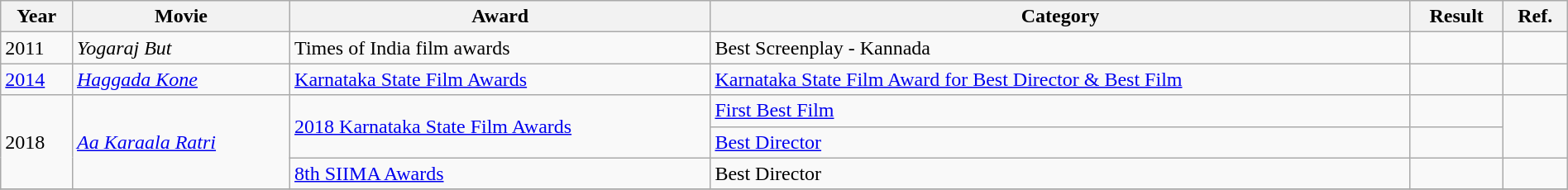<table class="wikitable" style="width:100%;">
<tr>
<th>Year</th>
<th>Movie</th>
<th>Award</th>
<th>Category</th>
<th>Result</th>
<th>Ref.</th>
</tr>
<tr>
<td>2011</td>
<td><em>Yogaraj But</em></td>
<td>Times of India film awards</td>
<td>Best Screenplay - Kannada</td>
<td></td>
<td></td>
</tr>
<tr>
<td><a href='#'>2014</a></td>
<td><em><a href='#'>Haggada Kone</a></em></td>
<td><a href='#'>Karnataka State Film Awards</a></td>
<td><a href='#'>Karnataka State Film Award for Best Director & Best Film</a></td>
<td></td>
<td></td>
</tr>
<tr>
<td rowspan=3>2018</td>
<td rowspan=3><em><a href='#'>Aa Karaala Ratri</a></em></td>
<td rowspan=2><a href='#'>2018 Karnataka State Film Awards</a></td>
<td><a href='#'>First Best Film</a></td>
<td></td>
<td rowspan=2></td>
</tr>
<tr>
<td><a href='#'>Best Director</a></td>
<td></td>
</tr>
<tr>
<td><a href='#'>8th SIIMA Awards</a></td>
<td>Best Director</td>
<td></td>
<td></td>
</tr>
<tr>
</tr>
</table>
